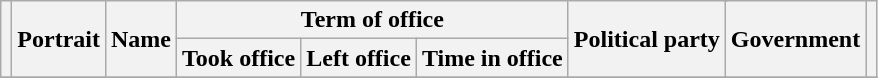<table class="wikitable" style="text-align:center;">
<tr>
<th rowspan=2></th>
<th rowspan=2>Portrait</th>
<th rowspan=2>Name<br></th>
<th colspan=3>Term of office</th>
<th colspan=2 rowspan=2>Political party</th>
<th rowspan=2>Government</th>
<th rowspan=2></th>
</tr>
<tr>
<th>Took office</th>
<th>Left office</th>
<th>Time in office</th>
</tr>
<tr>
</tr>
</table>
